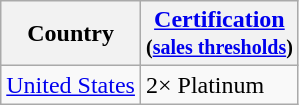<table class="wikitable">
<tr>
<th>Country</th>
<th><a href='#'>Certification</a><br><small>(<a href='#'>sales thresholds</a>)</small></th>
</tr>
<tr>
<td><a href='#'>United States</a></td>
<td>2× Platinum</td>
</tr>
</table>
